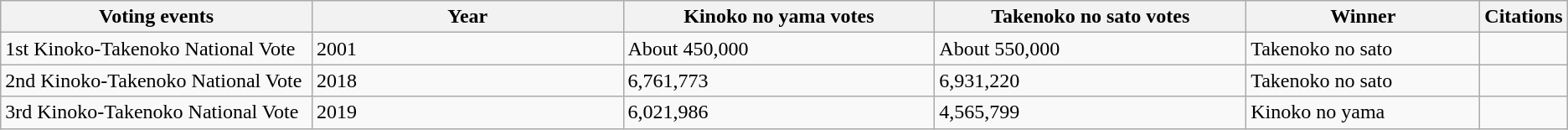<table class="wikitable sortable">
<tr>
<th style="width: 20%">Voting events</th>
<th style="width: 20%">Year</th>
<th style="width: 20%">Kinoko no yama votes</th>
<th style="width: 20%">Takenoko no sato votes</th>
<th style="width: 15%">Winner</th>
<th style="width: 5%">Citations</th>
</tr>
<tr>
<td>1st Kinoko-Takenoko National Vote</td>
<td>2001</td>
<td>About 450,000</td>
<td>About 550,000</td>
<td>Takenoko no sato</td>
<td></td>
</tr>
<tr>
<td>2nd Kinoko-Takenoko National Vote</td>
<td>2018</td>
<td>6,761,773</td>
<td>6,931,220</td>
<td>Takenoko no sato</td>
<td></td>
</tr>
<tr>
<td>3rd Kinoko-Takenoko National Vote</td>
<td>2019</td>
<td>6,021,986</td>
<td>4,565,799</td>
<td>Kinoko no yama</td>
<td></td>
</tr>
</table>
